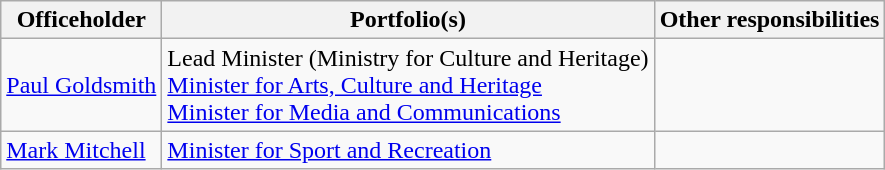<table class="wikitable">
<tr>
<th>Officeholder</th>
<th>Portfolio(s)</th>
<th>Other responsibilities</th>
</tr>
<tr>
<td><a href='#'>Paul Goldsmith</a></td>
<td>Lead Minister (Ministry for Culture and Heritage)<br><a href='#'>Minister for Arts, Culture and Heritage</a><br><a href='#'>Minister for Media and Communications</a></td>
<td></td>
</tr>
<tr>
<td><a href='#'>Mark Mitchell</a></td>
<td><a href='#'>Minister for Sport and Recreation</a></td>
<td></td>
</tr>
</table>
